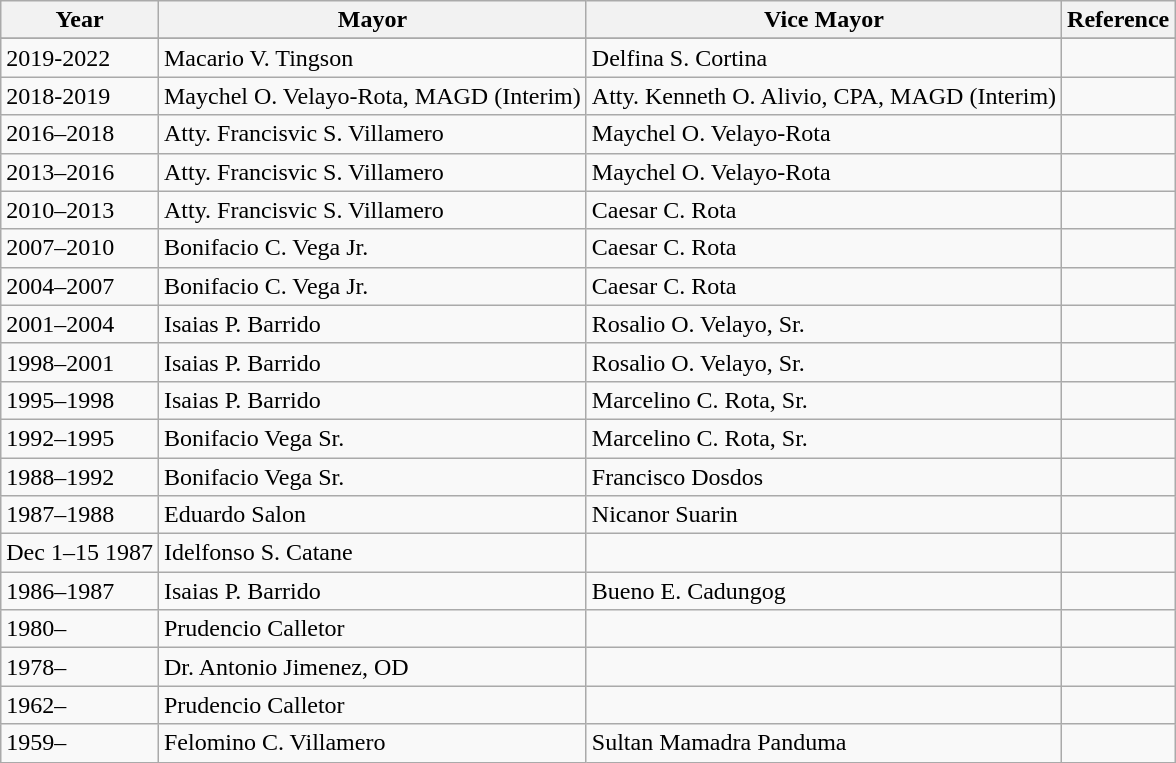<table class="wikitable">
<tr>
<th>Year</th>
<th>Mayor</th>
<th>Vice Mayor</th>
<th>Reference</th>
</tr>
<tr Caesar C. Rota ||>
</tr>
<tr>
<td>2019-2022</td>
<td>Macario V. Tingson</td>
<td>Delfina S. Cortina</td>
<td></td>
</tr>
<tr>
<td>2018-2019</td>
<td>Maychel O. Velayo-Rota, MAGD (Interim)</td>
<td>Atty. Kenneth O. Alivio, CPA, MAGD (Interim)</td>
<td></td>
</tr>
<tr>
<td>2016–2018</td>
<td>Atty. Francisvic S. Villamero</td>
<td>Maychel O. Velayo-Rota</td>
<td></td>
</tr>
<tr>
<td>2013–2016</td>
<td>Atty. Francisvic S. Villamero</td>
<td>Maychel O. Velayo-Rota</td>
<td></td>
</tr>
<tr>
<td>2010–2013</td>
<td>Atty. Francisvic S. Villamero</td>
<td>Caesar C. Rota</td>
<td></td>
</tr>
<tr>
<td>2007–2010</td>
<td>Bonifacio C. Vega Jr.</td>
<td>Caesar C. Rota</td>
<td></td>
</tr>
<tr>
<td>2004–2007</td>
<td>Bonifacio C. Vega Jr.</td>
<td>Caesar C. Rota</td>
<td></td>
</tr>
<tr>
<td>2001–2004</td>
<td>Isaias P. Barrido</td>
<td>Rosalio O. Velayo, Sr.</td>
<td></td>
</tr>
<tr>
<td>1998–2001</td>
<td>Isaias P. Barrido</td>
<td>Rosalio O. Velayo, Sr.</td>
<td></td>
</tr>
<tr>
<td>1995–1998</td>
<td>Isaias P. Barrido</td>
<td>Marcelino C. Rota, Sr.</td>
<td></td>
</tr>
<tr>
<td>1992–1995</td>
<td>Bonifacio Vega Sr.</td>
<td>Marcelino C. Rota, Sr.</td>
<td></td>
</tr>
<tr>
<td>1988–1992</td>
<td>Bonifacio Vega Sr.</td>
<td>Francisco Dosdos</td>
<td></td>
</tr>
<tr>
<td>1987–1988</td>
<td>Eduardo Salon</td>
<td>Nicanor Suarin</td>
<td></td>
</tr>
<tr>
<td>Dec 1–15 1987</td>
<td>Idelfonso S. Catane</td>
<td></td>
<td></td>
</tr>
<tr>
<td>1986–1987</td>
<td>Isaias P. Barrido</td>
<td>Bueno E. Cadungog</td>
<td></td>
</tr>
<tr>
<td>1980–</td>
<td>Prudencio Calletor</td>
<td></td>
<td></td>
</tr>
<tr>
<td>1978–</td>
<td>Dr. Antonio Jimenez, OD</td>
<td></td>
<td></td>
</tr>
<tr>
<td>1962–</td>
<td>Prudencio Calletor</td>
<td></td>
<td></td>
</tr>
<tr>
<td>1959–</td>
<td>Felomino C. Villamero</td>
<td>Sultan Mamadra Panduma</td>
<td></td>
</tr>
</table>
